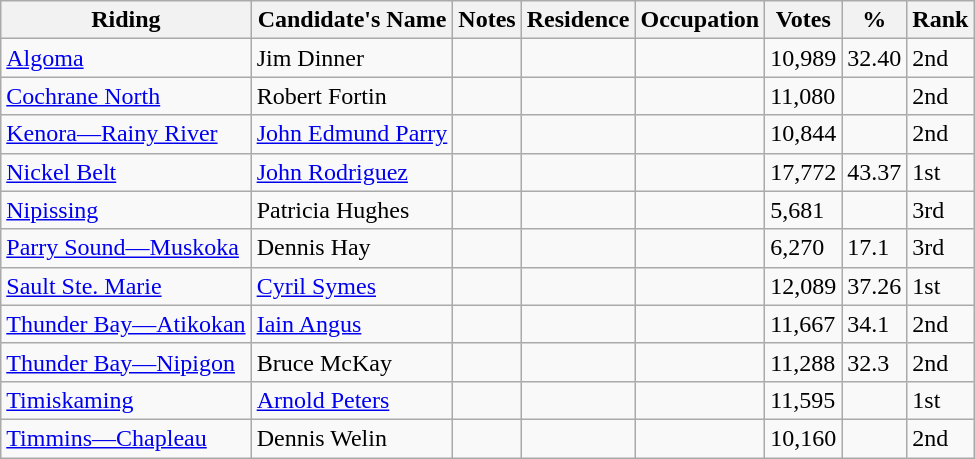<table class="wikitable sortable">
<tr>
<th>Riding<br></th>
<th>Candidate's Name</th>
<th>Notes</th>
<th>Residence</th>
<th>Occupation</th>
<th>Votes</th>
<th>%</th>
<th>Rank</th>
</tr>
<tr>
<td><a href='#'>Algoma</a></td>
<td>Jim Dinner</td>
<td></td>
<td></td>
<td></td>
<td>10,989</td>
<td>32.40</td>
<td>2nd</td>
</tr>
<tr>
<td><a href='#'>Cochrane North</a></td>
<td>Robert Fortin</td>
<td></td>
<td></td>
<td></td>
<td>11,080</td>
<td></td>
<td>2nd</td>
</tr>
<tr>
<td><a href='#'>Kenora—Rainy River</a></td>
<td><a href='#'>John Edmund Parry</a></td>
<td></td>
<td></td>
<td></td>
<td>10,844</td>
<td></td>
<td>2nd</td>
</tr>
<tr>
<td><a href='#'>Nickel Belt</a></td>
<td><a href='#'>John Rodriguez</a></td>
<td></td>
<td></td>
<td></td>
<td>17,772</td>
<td>43.37</td>
<td>1st</td>
</tr>
<tr>
<td><a href='#'>Nipissing</a></td>
<td>Patricia Hughes</td>
<td></td>
<td></td>
<td></td>
<td>5,681</td>
<td></td>
<td>3rd</td>
</tr>
<tr>
<td><a href='#'>Parry Sound—Muskoka</a></td>
<td>Dennis Hay</td>
<td></td>
<td></td>
<td></td>
<td>6,270</td>
<td>17.1</td>
<td>3rd</td>
</tr>
<tr>
<td><a href='#'>Sault Ste. Marie</a></td>
<td><a href='#'>Cyril Symes</a></td>
<td></td>
<td></td>
<td></td>
<td>12,089</td>
<td>37.26</td>
<td>1st</td>
</tr>
<tr>
<td><a href='#'>Thunder Bay—Atikokan</a></td>
<td><a href='#'>Iain Angus</a></td>
<td></td>
<td></td>
<td></td>
<td>11,667</td>
<td>34.1</td>
<td>2nd</td>
</tr>
<tr>
<td><a href='#'>Thunder Bay—Nipigon</a></td>
<td>Bruce McKay</td>
<td></td>
<td></td>
<td></td>
<td>11,288</td>
<td>32.3</td>
<td>2nd</td>
</tr>
<tr>
<td><a href='#'>Timiskaming</a></td>
<td><a href='#'>Arnold Peters</a></td>
<td></td>
<td></td>
<td></td>
<td>11,595</td>
<td></td>
<td>1st</td>
</tr>
<tr>
<td><a href='#'>Timmins—Chapleau</a></td>
<td>Dennis Welin</td>
<td></td>
<td></td>
<td></td>
<td>10,160</td>
<td></td>
<td>2nd</td>
</tr>
</table>
